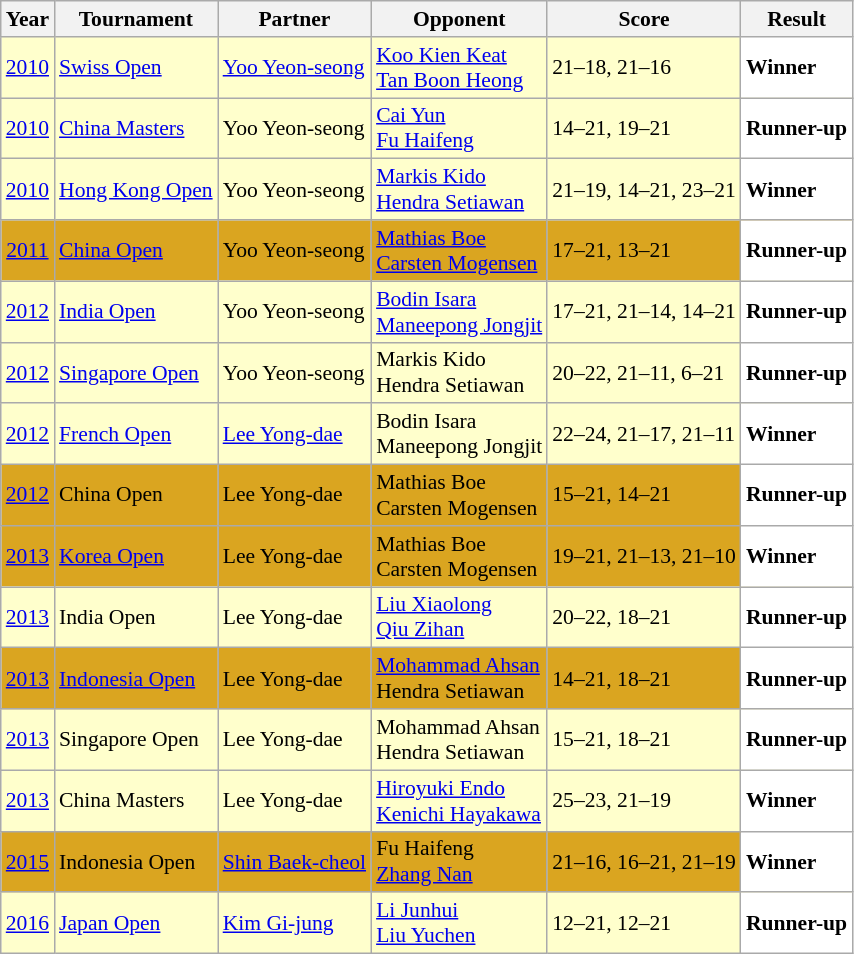<table class="sortable wikitable" style="font-size: 90%;">
<tr>
<th>Year</th>
<th>Tournament</th>
<th>Partner</th>
<th>Opponent</th>
<th>Score</th>
<th>Result</th>
</tr>
<tr style="background:#FFFFCC">
<td align="center"><a href='#'>2010</a></td>
<td align="left"><a href='#'>Swiss Open</a></td>
<td align="left"> <a href='#'>Yoo Yeon-seong</a></td>
<td align="left"> <a href='#'>Koo Kien Keat</a> <br>  <a href='#'>Tan Boon Heong</a></td>
<td align="left">21–18, 21–16</td>
<td style="text-align:left; background:white"> <strong>Winner</strong></td>
</tr>
<tr style="background:#FFFFCC">
<td align="center"><a href='#'>2010</a></td>
<td align="left"><a href='#'>China Masters</a></td>
<td align="left"> Yoo Yeon-seong</td>
<td align="left"> <a href='#'>Cai Yun</a> <br>  <a href='#'>Fu Haifeng</a></td>
<td align="left">14–21, 19–21</td>
<td style="text-align:left; background:white"> <strong>Runner-up</strong></td>
</tr>
<tr style="background:#FFFFCC">
<td align="center"><a href='#'>2010</a></td>
<td align="left"><a href='#'>Hong Kong Open</a></td>
<td align="left"> Yoo Yeon-seong</td>
<td align="left"> <a href='#'>Markis Kido</a> <br>  <a href='#'>Hendra Setiawan</a></td>
<td align="left">21–19, 14–21, 23–21</td>
<td style="text-align:left; background:white"> <strong>Winner</strong></td>
</tr>
<tr style="background:#DAA520">
<td align="center"><a href='#'>2011</a></td>
<td align="left"><a href='#'>China Open</a></td>
<td align="left"> Yoo Yeon-seong</td>
<td align="left"> <a href='#'>Mathias Boe</a> <br>  <a href='#'>Carsten Mogensen</a></td>
<td align="left">17–21, 13–21</td>
<td style="text-align:left; background:white"> <strong>Runner-up</strong></td>
</tr>
<tr style="background:#FFFFCC">
<td align="center"><a href='#'>2012</a></td>
<td align="left"><a href='#'>India Open</a></td>
<td align="left"> Yoo Yeon-seong</td>
<td align="left"> <a href='#'>Bodin Isara</a> <br>  <a href='#'>Maneepong Jongjit</a></td>
<td align="left">17–21, 21–14, 14–21</td>
<td style="text-align:left; background:white"> <strong>Runner-up</strong></td>
</tr>
<tr style="background:#FFFFCC">
<td align="center"><a href='#'>2012</a></td>
<td align="left"><a href='#'>Singapore Open</a></td>
<td align="left"> Yoo Yeon-seong</td>
<td align="left"> Markis Kido <br>  Hendra Setiawan</td>
<td align="left">20–22, 21–11, 6–21</td>
<td style="text-align:left; background:white"> <strong>Runner-up</strong></td>
</tr>
<tr style="background:#FFFFCC">
<td align="center"><a href='#'>2012</a></td>
<td align="left"><a href='#'>French Open</a></td>
<td align="left"> <a href='#'>Lee Yong-dae</a></td>
<td align="left"> Bodin Isara <br>  Maneepong Jongjit</td>
<td align="left">22–24, 21–17, 21–11</td>
<td style="text-align:left; background:white"> <strong>Winner</strong></td>
</tr>
<tr style="background:#DAA520">
<td align="center"><a href='#'>2012</a></td>
<td align="left">China Open</td>
<td align="left"> Lee Yong-dae</td>
<td align="left"> Mathias Boe <br>  Carsten Mogensen</td>
<td align="left">15–21, 14–21</td>
<td style="text-align:left; background:white"> <strong>Runner-up</strong></td>
</tr>
<tr style="background:#DAA520">
<td align="center"><a href='#'>2013</a></td>
<td align="left"><a href='#'>Korea Open</a></td>
<td align="left"> Lee Yong-dae</td>
<td align="left"> Mathias Boe <br>  Carsten Mogensen</td>
<td align="left">19–21, 21–13, 21–10</td>
<td style="text-align:left; background:white"> <strong>Winner</strong></td>
</tr>
<tr style="background:#FFFFCC">
<td align="center"><a href='#'>2013</a></td>
<td align="left">India Open</td>
<td align="left"> Lee Yong-dae</td>
<td align="left"> <a href='#'>Liu Xiaolong</a> <br>  <a href='#'>Qiu Zihan</a></td>
<td align="left">20–22, 18–21</td>
<td style="text-align:left; background:white"> <strong>Runner-up</strong></td>
</tr>
<tr style="background:#DAA520">
<td align="center"><a href='#'>2013</a></td>
<td align="left"><a href='#'>Indonesia Open</a></td>
<td align="left"> Lee Yong-dae</td>
<td align="left"> <a href='#'>Mohammad Ahsan</a> <br>  Hendra Setiawan</td>
<td align="left">14–21, 18–21</td>
<td style="text-align:left; background:white"> <strong>Runner-up</strong></td>
</tr>
<tr style="background:#FFFFCC">
<td align="center"><a href='#'>2013</a></td>
<td align="left">Singapore Open</td>
<td align="left"> Lee Yong-dae</td>
<td align="left"> Mohammad Ahsan <br>  Hendra Setiawan</td>
<td align="left">15–21, 18–21</td>
<td style="text-align:left; background:white"> <strong>Runner-up</strong></td>
</tr>
<tr style="background:#FFFFCC">
<td align="center"><a href='#'>2013</a></td>
<td align="left">China Masters</td>
<td align="left"> Lee Yong-dae</td>
<td align="left"> <a href='#'>Hiroyuki Endo</a> <br>  <a href='#'>Kenichi Hayakawa</a></td>
<td align="left">25–23, 21–19</td>
<td style="text-align:left; background:white"> <strong>Winner</strong></td>
</tr>
<tr style="background:#DAA520">
<td align="center"><a href='#'>2015</a></td>
<td align="left">Indonesia Open</td>
<td align="left"> <a href='#'>Shin Baek-cheol</a></td>
<td align="left"> Fu Haifeng <br>  <a href='#'>Zhang Nan</a></td>
<td align="left">21–16, 16–21, 21–19</td>
<td style="text-align:left; background:white"> <strong>Winner</strong></td>
</tr>
<tr style="background:#FFFFCC">
<td align="center"><a href='#'>2016</a></td>
<td align="left"><a href='#'>Japan Open</a></td>
<td align="left"> <a href='#'>Kim Gi-jung</a></td>
<td align="left"> <a href='#'>Li Junhui</a> <br>  <a href='#'>Liu Yuchen</a></td>
<td align="left">12–21, 12–21</td>
<td style="text-align:left; background:white"> <strong>Runner-up</strong></td>
</tr>
</table>
